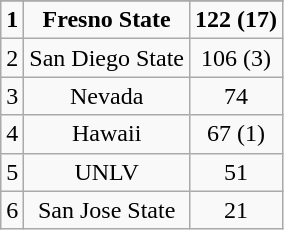<table class="wikitable" style="display: inline-table;">
<tr align="center">
</tr>
<tr align="center">
<td><strong>1</strong></td>
<td><strong>Fresno State</strong></td>
<td><strong>122 (17)</strong></td>
</tr>
<tr align="center">
<td>2</td>
<td>San Diego State</td>
<td>106 (3)</td>
</tr>
<tr align="center">
<td>3</td>
<td>Nevada</td>
<td>74</td>
</tr>
<tr align="center">
<td>4</td>
<td>Hawaii</td>
<td>67 (1)</td>
</tr>
<tr align="center">
<td>5</td>
<td>UNLV</td>
<td>51</td>
</tr>
<tr align="center">
<td>6</td>
<td>San Jose State</td>
<td>21</td>
</tr>
</table>
